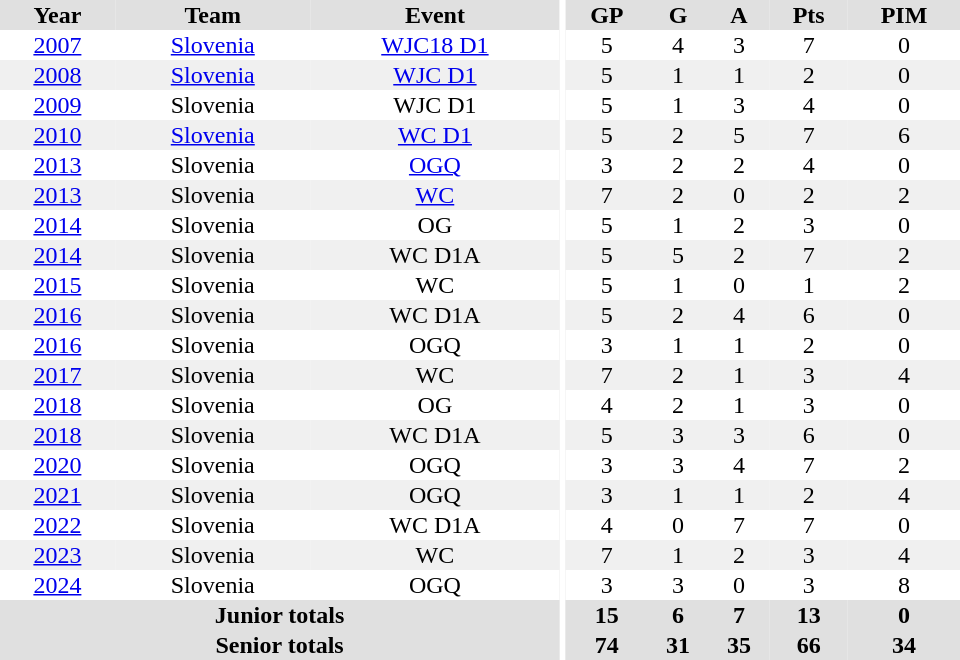<table border="0" cellpadding="1" cellspacing="0" ID="Table3" style="text-align:center; width:40em">
<tr ALIGN="center" bgcolor="#e0e0e0">
<th>Year</th>
<th>Team</th>
<th>Event</th>
<th rowspan="99" bgcolor="#ffffff"></th>
<th>GP</th>
<th>G</th>
<th>A</th>
<th>Pts</th>
<th>PIM</th>
</tr>
<tr>
<td><a href='#'>2007</a></td>
<td><a href='#'>Slovenia</a></td>
<td><a href='#'>WJC18 D1</a></td>
<td>5</td>
<td>4</td>
<td>3</td>
<td>7</td>
<td>0</td>
</tr>
<tr bgcolor="#f0f0f0">
<td><a href='#'>2008</a></td>
<td><a href='#'>Slovenia</a></td>
<td><a href='#'>WJC D1</a></td>
<td>5</td>
<td>1</td>
<td>1</td>
<td>2</td>
<td>0</td>
</tr>
<tr>
<td><a href='#'>2009</a></td>
<td>Slovenia</td>
<td>WJC D1</td>
<td>5</td>
<td>1</td>
<td>3</td>
<td>4</td>
<td>0</td>
</tr>
<tr bgcolor="#f0f0f0">
<td><a href='#'>2010</a></td>
<td><a href='#'>Slovenia</a></td>
<td><a href='#'>WC D1</a></td>
<td>5</td>
<td>2</td>
<td>5</td>
<td>7</td>
<td>6</td>
</tr>
<tr>
<td><a href='#'>2013</a></td>
<td>Slovenia</td>
<td><a href='#'>OGQ</a></td>
<td>3</td>
<td>2</td>
<td>2</td>
<td>4</td>
<td>0</td>
</tr>
<tr bgcolor="#f0f0f0">
<td><a href='#'>2013</a></td>
<td>Slovenia</td>
<td><a href='#'>WC</a></td>
<td>7</td>
<td>2</td>
<td>0</td>
<td>2</td>
<td>2</td>
</tr>
<tr>
<td><a href='#'>2014</a></td>
<td>Slovenia</td>
<td>OG</td>
<td>5</td>
<td>1</td>
<td>2</td>
<td>3</td>
<td>0</td>
</tr>
<tr bgcolor="#f0f0f0">
<td><a href='#'>2014</a></td>
<td>Slovenia</td>
<td>WC D1A</td>
<td>5</td>
<td>5</td>
<td>2</td>
<td>7</td>
<td>2</td>
</tr>
<tr>
<td><a href='#'>2015</a></td>
<td>Slovenia</td>
<td>WC</td>
<td>5</td>
<td>1</td>
<td>0</td>
<td>1</td>
<td>2</td>
</tr>
<tr bgcolor="#f0f0f0">
<td><a href='#'>2016</a></td>
<td>Slovenia</td>
<td>WC D1A</td>
<td>5</td>
<td>2</td>
<td>4</td>
<td>6</td>
<td>0</td>
</tr>
<tr>
<td><a href='#'>2016</a></td>
<td>Slovenia</td>
<td>OGQ</td>
<td>3</td>
<td>1</td>
<td>1</td>
<td>2</td>
<td>0</td>
</tr>
<tr bgcolor="#f0f0f0">
<td><a href='#'>2017</a></td>
<td>Slovenia</td>
<td>WC</td>
<td>7</td>
<td>2</td>
<td>1</td>
<td>3</td>
<td>4</td>
</tr>
<tr>
<td><a href='#'>2018</a></td>
<td>Slovenia</td>
<td>OG</td>
<td>4</td>
<td>2</td>
<td>1</td>
<td>3</td>
<td>0</td>
</tr>
<tr bgcolor="#f0f0f0">
<td><a href='#'>2018</a></td>
<td>Slovenia</td>
<td>WC D1A</td>
<td>5</td>
<td>3</td>
<td>3</td>
<td>6</td>
<td>0</td>
</tr>
<tr>
<td><a href='#'>2020</a></td>
<td>Slovenia</td>
<td>OGQ</td>
<td>3</td>
<td>3</td>
<td>4</td>
<td>7</td>
<td>2</td>
</tr>
<tr bgcolor="#f0f0f0">
<td><a href='#'>2021</a></td>
<td>Slovenia</td>
<td>OGQ</td>
<td>3</td>
<td>1</td>
<td>1</td>
<td>2</td>
<td>4</td>
</tr>
<tr>
<td><a href='#'>2022</a></td>
<td>Slovenia</td>
<td>WC D1A</td>
<td>4</td>
<td>0</td>
<td>7</td>
<td>7</td>
<td>0</td>
</tr>
<tr bgcolor="#f0f0f0">
<td><a href='#'>2023</a></td>
<td>Slovenia</td>
<td>WC</td>
<td>7</td>
<td>1</td>
<td>2</td>
<td>3</td>
<td>4</td>
</tr>
<tr>
<td><a href='#'>2024</a></td>
<td>Slovenia</td>
<td>OGQ</td>
<td>3</td>
<td>3</td>
<td>0</td>
<td>3</td>
<td>8</td>
</tr>
<tr bgcolor="#e0e0e0">
<th colspan=3>Junior totals</th>
<th>15</th>
<th>6</th>
<th>7</th>
<th>13</th>
<th>0</th>
</tr>
<tr bgcolor="#e0e0e0">
<th colspan=3>Senior totals</th>
<th>74</th>
<th>31</th>
<th>35</th>
<th>66</th>
<th>34</th>
</tr>
</table>
